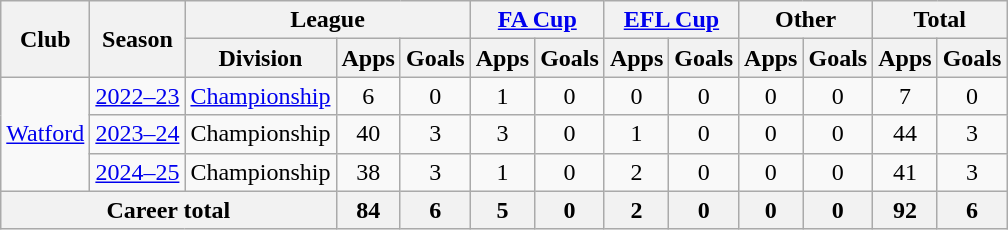<table class=wikitable style=text-align:center>
<tr>
<th rowspan=2>Club</th>
<th rowspan=2>Season</th>
<th colspan=3>League</th>
<th colspan=2><a href='#'>FA Cup</a></th>
<th colspan=2><a href='#'>EFL Cup</a></th>
<th colspan=2>Other</th>
<th colspan=2>Total</th>
</tr>
<tr>
<th>Division</th>
<th>Apps</th>
<th>Goals</th>
<th>Apps</th>
<th>Goals</th>
<th>Apps</th>
<th>Goals</th>
<th>Apps</th>
<th>Goals</th>
<th>Apps</th>
<th>Goals</th>
</tr>
<tr>
<td rowspan="3"><a href='#'>Watford</a></td>
<td><a href='#'>2022–23</a></td>
<td><a href='#'>Championship</a></td>
<td>6</td>
<td>0</td>
<td>1</td>
<td>0</td>
<td>0</td>
<td>0</td>
<td>0</td>
<td>0</td>
<td>7</td>
<td>0</td>
</tr>
<tr>
<td><a href='#'>2023–24</a></td>
<td>Championship</td>
<td>40</td>
<td>3</td>
<td>3</td>
<td>0</td>
<td>1</td>
<td>0</td>
<td>0</td>
<td>0</td>
<td>44</td>
<td>3</td>
</tr>
<tr>
<td><a href='#'>2024–25</a></td>
<td>Championship</td>
<td>38</td>
<td>3</td>
<td>1</td>
<td>0</td>
<td>2</td>
<td>0</td>
<td>0</td>
<td>0</td>
<td>41</td>
<td>3</td>
</tr>
<tr>
<th colspan="3">Career total</th>
<th>84</th>
<th>6</th>
<th>5</th>
<th>0</th>
<th>2</th>
<th>0</th>
<th>0</th>
<th>0</th>
<th>92</th>
<th>6</th>
</tr>
</table>
